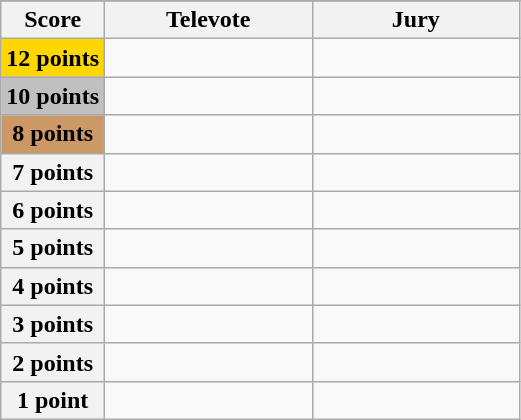<table class="wikitable">
<tr>
</tr>
<tr>
<th scope="col" width="20%">Score</th>
<th scope="col" width="40%">Televote</th>
<th scope="col" width="40%">Jury</th>
</tr>
<tr>
<th scope="row" style="background:gold">12 points</th>
<td></td>
<td></td>
</tr>
<tr>
<th scope="row" style="background:silver">10 points</th>
<td></td>
<td></td>
</tr>
<tr>
<th scope="row" style="background:#CC9966">8 points</th>
<td></td>
<td></td>
</tr>
<tr>
<th scope="row">7 points</th>
<td></td>
<td></td>
</tr>
<tr>
<th scope="row">6 points</th>
<td></td>
<td></td>
</tr>
<tr>
<th scope="row">5 points</th>
<td></td>
<td></td>
</tr>
<tr>
<th scope="row">4 points</th>
<td></td>
<td></td>
</tr>
<tr>
<th scope="row">3 points</th>
<td></td>
<td></td>
</tr>
<tr>
<th scope="row">2 points</th>
<td></td>
<td></td>
</tr>
<tr>
<th scope="row">1 point</th>
<td></td>
<td></td>
</tr>
</table>
